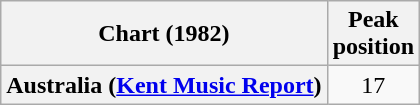<table class="wikitable plainrowheaders" style="text-align:center">
<tr>
<th>Chart (1982)</th>
<th>Peak<br>position</th>
</tr>
<tr>
<th scope="row">Australia (<a href='#'>Kent Music Report</a>)</th>
<td>17</td>
</tr>
</table>
